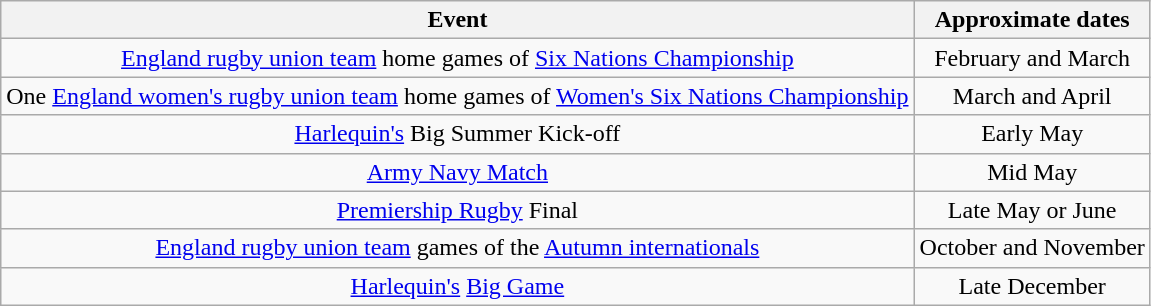<table class="wikitable" style="text-align: center">
<tr>
<th>Event</th>
<th>Approximate dates</th>
</tr>
<tr>
<td><a href='#'>England rugby union team</a> home games of <a href='#'>Six Nations Championship</a></td>
<td>February and March</td>
</tr>
<tr>
<td>One <a href='#'>England women's rugby union team</a> home games of <a href='#'>Women's Six Nations Championship</a></td>
<td>March and April</td>
</tr>
<tr>
<td><a href='#'>Harlequin's</a> Big Summer Kick-off</td>
<td>Early May</td>
</tr>
<tr>
<td><a href='#'>Army Navy Match</a></td>
<td>Mid May</td>
</tr>
<tr>
<td><a href='#'>Premiership Rugby</a> Final</td>
<td>Late May or June</td>
</tr>
<tr>
<td><a href='#'>England rugby union team</a> games of the <a href='#'>Autumn internationals</a></td>
<td>October and November</td>
</tr>
<tr>
<td><a href='#'>Harlequin's</a> <a href='#'>Big Game</a></td>
<td>Late December</td>
</tr>
</table>
